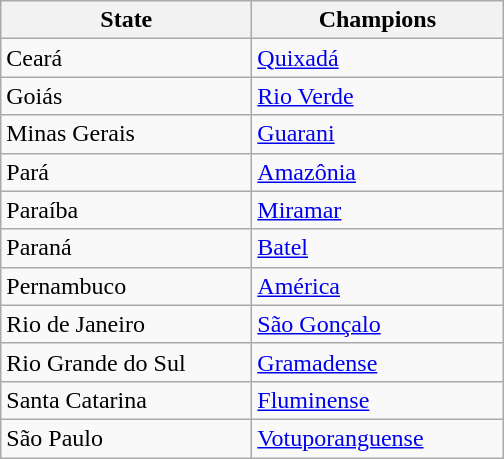<table class="wikitable">
<tr>
<th width=160px>State</th>
<th width=160px>Champions</th>
</tr>
<tr>
<td> Ceará</td>
<td><a href='#'>Quixadá</a></td>
</tr>
<tr>
<td> Goiás</td>
<td><a href='#'>Rio Verde</a></td>
</tr>
<tr>
<td> Minas Gerais</td>
<td><a href='#'>Guarani</a></td>
</tr>
<tr>
<td> Pará</td>
<td><a href='#'>Amazônia</a></td>
</tr>
<tr>
<td> Paraíba</td>
<td><a href='#'>Miramar</a></td>
</tr>
<tr>
<td> Paraná</td>
<td><a href='#'>Batel</a></td>
</tr>
<tr>
<td> Pernambuco</td>
<td><a href='#'>América</a></td>
</tr>
<tr>
<td> Rio de Janeiro</td>
<td><a href='#'>São Gonçalo</a></td>
</tr>
<tr>
<td> Rio Grande do Sul</td>
<td><a href='#'>Gramadense</a></td>
</tr>
<tr>
<td> Santa Catarina</td>
<td><a href='#'>Fluminense</a></td>
</tr>
<tr>
<td> São Paulo</td>
<td><a href='#'>Votuporanguense</a></td>
</tr>
</table>
